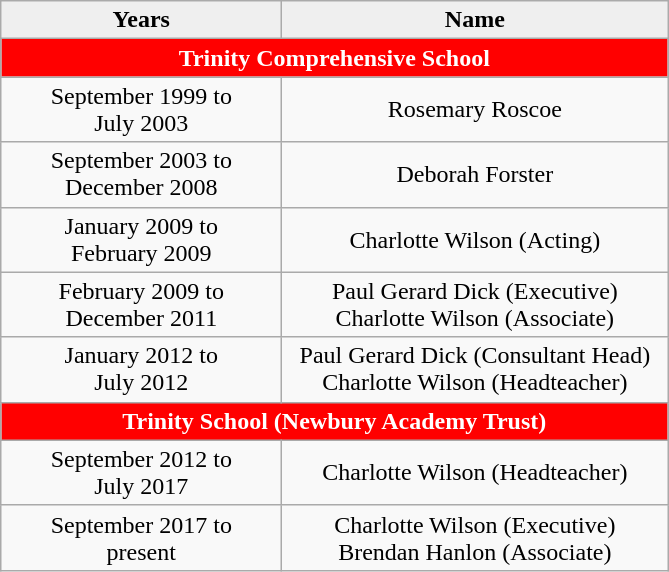<table class="wikitable">
<tr>
<th style="background:#efefef; width: 180px;" !>Years</th>
<th style="background:#efefef; width: 250px;" !>Name</th>
</tr>
<tr>
<td colspan="2" style="text-align: center; background:red; color: rgb(255, 255, 255);"><strong>Trinity Comprehensive School</strong></td>
</tr>
<tr style="text-align: center;">
<td>September 1999 to<br>July 2003</td>
<td>Rosemary Roscoe</td>
</tr>
<tr style="text-align: center;">
<td>September 2003 to<br>December 2008</td>
<td>Deborah Forster</td>
</tr>
<tr style="text-align: center;">
<td>January 2009 to<br>February 2009</td>
<td>Charlotte Wilson (Acting)</td>
</tr>
<tr style="text-align: center;">
<td>February 2009 to<br>December 2011</td>
<td>Paul Gerard Dick (Executive)<br>Charlotte Wilson (Associate)</td>
</tr>
<tr style="text-align: center;">
<td>January 2012 to<br>July 2012</td>
<td>Paul Gerard Dick (Consultant Head)<br>Charlotte Wilson (Headteacher)</td>
</tr>
<tr>
<td colspan="2" style="text-align: center; background:red; color: rgb(255, 255, 255);"><strong>Trinity School (Newbury Academy Trust)</strong></td>
</tr>
<tr style="text-align: center;">
<td>September 2012 to<br> July 2017</td>
<td>Charlotte Wilson (Headteacher)</td>
</tr>
<tr style="text-align: center;">
<td>September 2017 to<br> present</td>
<td>Charlotte Wilson (Executive)<br>Brendan Hanlon (Associate)</td>
</tr>
</table>
